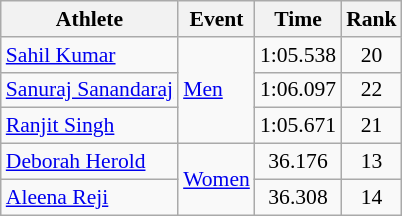<table class=wikitable style=font-size:90%;text-align:center;>
<tr>
<th>Athlete</th>
<th>Event</th>
<th>Time</th>
<th>Rank</th>
</tr>
<tr>
<td align=left><a href='#'>Sahil Kumar</a></td>
<td align=left rowspan="3"><a href='#'>Men</a></td>
<td>1:05.538</td>
<td>20</td>
</tr>
<tr>
<td align=left><a href='#'>Sanuraj Sanandaraj</a></td>
<td>1:06.097</td>
<td>22</td>
</tr>
<tr>
<td align=left><a href='#'>Ranjit Singh</a></td>
<td>1:05.671</td>
<td>21</td>
</tr>
<tr>
<td align=left><a href='#'>Deborah Herold</a></td>
<td align=left rowspan="2"><a href='#'>Women</a></td>
<td>36.176</td>
<td>13</td>
</tr>
<tr>
<td align=left><a href='#'>Aleena Reji</a></td>
<td>36.308</td>
<td>14</td>
</tr>
</table>
